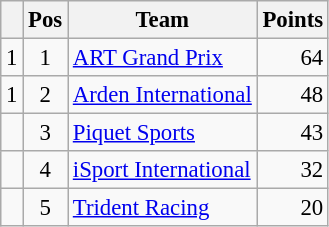<table class="wikitable" style="font-size: 95%;">
<tr>
<th></th>
<th>Pos</th>
<th>Team</th>
<th>Points</th>
</tr>
<tr>
<td align="left"> 1</td>
<td align="center">1</td>
<td> <a href='#'>ART Grand Prix</a></td>
<td align="right">64</td>
</tr>
<tr>
<td align="left"> 1</td>
<td align="center">2</td>
<td> <a href='#'>Arden International</a></td>
<td align="right">48</td>
</tr>
<tr>
<td align="center"></td>
<td align="center">3</td>
<td> <a href='#'>Piquet Sports</a></td>
<td align="right">43</td>
</tr>
<tr>
<td align="center"></td>
<td align="center">4</td>
<td> <a href='#'>iSport International</a></td>
<td align="right">32</td>
</tr>
<tr>
<td align="center"></td>
<td align="center">5</td>
<td> <a href='#'>Trident Racing</a></td>
<td align="right">20</td>
</tr>
</table>
